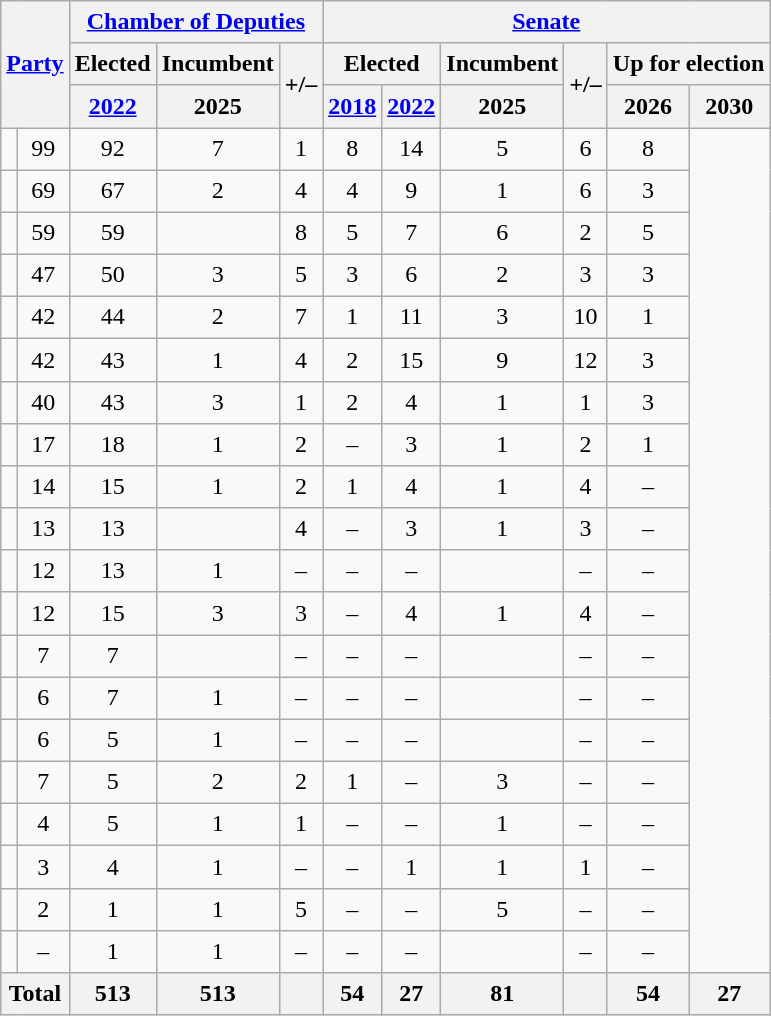<table class="wikitable sortable" style=text-align:center;line-height:1.3>
<tr>
<th scope=colgroup rowspan=3 colspan=2><a href='#'>Party</a></th>
<th scope=colgroup colspan=3><a href='#'>Chamber of Deputies</a></th>
<th scope=colgroup colspan=6><a href='#'>Senate</a></th>
</tr>
<tr>
<th scope=col>Elected</th>
<th scope=col>Incumbent</th>
<th scope=col rowspan=2>+/–</th>
<th scope=colgroup colspan=2>Elected</th>
<th scope=col>Incumbent</th>
<th scope=col rowspan=2>+/–</th>
<th scope=colgroup colspan=2>Up for election</th>
</tr>
<tr>
<th scope=col><a href='#'>2022</a></th>
<th scope=col>2025</th>
<th scope=col><a href='#'>2018</a></th>
<th scope=col><a href='#'>2022</a></th>
<th scope=col>2025</th>
<th scope=col>2026</th>
<th scope=col>2030</th>
</tr>
<tr>
<td></td>
<td>99</td>
<td>92</td>
<td>7</td>
<td>1</td>
<td>8</td>
<td>14</td>
<td>5</td>
<td>6</td>
<td>8</td>
</tr>
<tr>
<td></td>
<td>69</td>
<td>67</td>
<td>2</td>
<td>4</td>
<td>4</td>
<td>9</td>
<td>1</td>
<td>6</td>
<td>3</td>
</tr>
<tr>
<td></td>
<td>59</td>
<td>59</td>
<td></td>
<td>8</td>
<td>5</td>
<td>7</td>
<td>6</td>
<td>2</td>
<td>5</td>
</tr>
<tr>
<td></td>
<td>47</td>
<td>50</td>
<td>3</td>
<td>5</td>
<td>3</td>
<td>6</td>
<td>2</td>
<td>3</td>
<td>3</td>
</tr>
<tr>
<td></td>
<td>42</td>
<td>44</td>
<td>2</td>
<td>7</td>
<td>1</td>
<td>11</td>
<td>3</td>
<td>10</td>
<td>1</td>
</tr>
<tr>
<td></td>
<td>42</td>
<td>43</td>
<td>1</td>
<td>4</td>
<td>2</td>
<td>15</td>
<td>9</td>
<td>12</td>
<td>3</td>
</tr>
<tr>
<td></td>
<td>40</td>
<td>43</td>
<td>3</td>
<td>1</td>
<td>2</td>
<td>4</td>
<td>1</td>
<td>1</td>
<td>3</td>
</tr>
<tr>
<td></td>
<td>17</td>
<td>18</td>
<td>1</td>
<td>2</td>
<td>–</td>
<td>3</td>
<td>1</td>
<td>2</td>
<td>1</td>
</tr>
<tr>
<td></td>
<td>14</td>
<td>15</td>
<td>1</td>
<td>2</td>
<td>1</td>
<td>4</td>
<td>1</td>
<td>4</td>
<td>–</td>
</tr>
<tr>
<td></td>
<td>13</td>
<td>13</td>
<td></td>
<td>4</td>
<td>–</td>
<td>3</td>
<td>1</td>
<td>3</td>
<td>–</td>
</tr>
<tr>
<td></td>
<td>12</td>
<td>13</td>
<td>1</td>
<td>–</td>
<td>–</td>
<td>–</td>
<td></td>
<td>–</td>
<td>–</td>
</tr>
<tr>
<td></td>
<td>12</td>
<td>15</td>
<td>3</td>
<td>3</td>
<td>–</td>
<td>4</td>
<td>1</td>
<td>4</td>
<td>–</td>
</tr>
<tr>
<td></td>
<td>7</td>
<td>7</td>
<td></td>
<td>–</td>
<td>–</td>
<td>–</td>
<td></td>
<td>–</td>
<td>–</td>
</tr>
<tr>
<td></td>
<td>6</td>
<td>7</td>
<td>1</td>
<td>–</td>
<td>–</td>
<td>–</td>
<td></td>
<td>–</td>
<td>–</td>
</tr>
<tr>
<td></td>
<td>6</td>
<td>5</td>
<td>1</td>
<td>–</td>
<td>–</td>
<td>–</td>
<td></td>
<td>–</td>
<td>–</td>
</tr>
<tr>
<td></td>
<td>7</td>
<td>5</td>
<td>2</td>
<td>2</td>
<td>1</td>
<td>–</td>
<td>3</td>
<td>–</td>
<td>–</td>
</tr>
<tr>
<td></td>
<td>4</td>
<td>5</td>
<td>1</td>
<td>1</td>
<td>–</td>
<td>–</td>
<td>1</td>
<td>–</td>
<td>–</td>
</tr>
<tr>
<td></td>
<td>3</td>
<td>4</td>
<td>1</td>
<td>–</td>
<td>–</td>
<td>1</td>
<td>1</td>
<td>1</td>
<td>–</td>
</tr>
<tr>
<td></td>
<td>2</td>
<td>1</td>
<td>1</td>
<td>5</td>
<td>–</td>
<td>–</td>
<td>5</td>
<td>–</td>
<td>–</td>
</tr>
<tr>
<td></td>
<td>–</td>
<td>1</td>
<td>1</td>
<td>–</td>
<td>–</td>
<td>–</td>
<td></td>
<td>–</td>
<td>–</td>
</tr>
<tr>
<th colspan=2>Total</th>
<th>513</th>
<th>513</th>
<th></th>
<th>54</th>
<th>27</th>
<th>81</th>
<th></th>
<th>54</th>
<th>27</th>
</tr>
</table>
